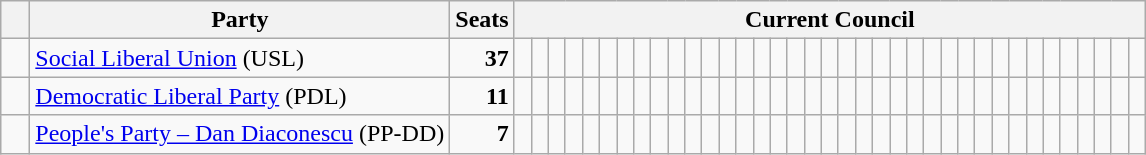<table class="wikitable">
<tr>
<th>   </th>
<th>Party</th>
<th>Seats</th>
<th colspan="37">Current Council</th>
</tr>
<tr>
<td>  </td>
<td><a href='#'>Social Liberal Union</a> (USL)</td>
<td style="text-align: right"><strong>37</strong></td>
<td>  </td>
<td>  </td>
<td>  </td>
<td>  </td>
<td>  </td>
<td>  </td>
<td>  </td>
<td>  </td>
<td>  </td>
<td>  </td>
<td>  </td>
<td>  </td>
<td>  </td>
<td>  </td>
<td>  </td>
<td>  </td>
<td>  </td>
<td>  </td>
<td>  </td>
<td>  </td>
<td>  </td>
<td>  </td>
<td>  </td>
<td>  </td>
<td>  </td>
<td>  </td>
<td>  </td>
<td>  </td>
<td>  </td>
<td>  </td>
<td>  </td>
<td>  </td>
<td>  </td>
<td>  </td>
<td>  </td>
<td>  </td>
<td>  </td>
</tr>
<tr>
<td>  </td>
<td><a href='#'>Democratic Liberal Party</a> (PDL)</td>
<td style="text-align: right"><strong>11</strong></td>
<td>  </td>
<td>  </td>
<td>  </td>
<td>  </td>
<td>  </td>
<td>  </td>
<td>  </td>
<td>  </td>
<td>  </td>
<td>  </td>
<td>  </td>
<td> </td>
<td> </td>
<td> </td>
<td> </td>
<td> </td>
<td> </td>
<td> </td>
<td> </td>
<td> </td>
<td> </td>
<td> </td>
<td> </td>
<td> </td>
<td> </td>
<td> </td>
<td> </td>
<td> </td>
<td> </td>
<td> </td>
<td> </td>
<td> </td>
<td> </td>
<td> </td>
<td> </td>
<td> </td>
<td> </td>
</tr>
<tr>
<td>  </td>
<td><a href='#'>People's Party – Dan Diaconescu</a> (PP-DD)</td>
<td style="text-align: right"><strong>7</strong></td>
<td>  </td>
<td>  </td>
<td>  </td>
<td>  </td>
<td>  </td>
<td>  </td>
<td>  </td>
<td> </td>
<td> </td>
<td> </td>
<td> </td>
<td> </td>
<td> </td>
<td> </td>
<td> </td>
<td> </td>
<td> </td>
<td> </td>
<td> </td>
<td> </td>
<td> </td>
<td> </td>
<td> </td>
<td> </td>
<td> </td>
<td> </td>
<td> </td>
<td> </td>
<td> </td>
<td> </td>
<td> </td>
<td> </td>
<td> </td>
<td> </td>
<td> </td>
<td> </td>
<td> </td>
</tr>
</table>
